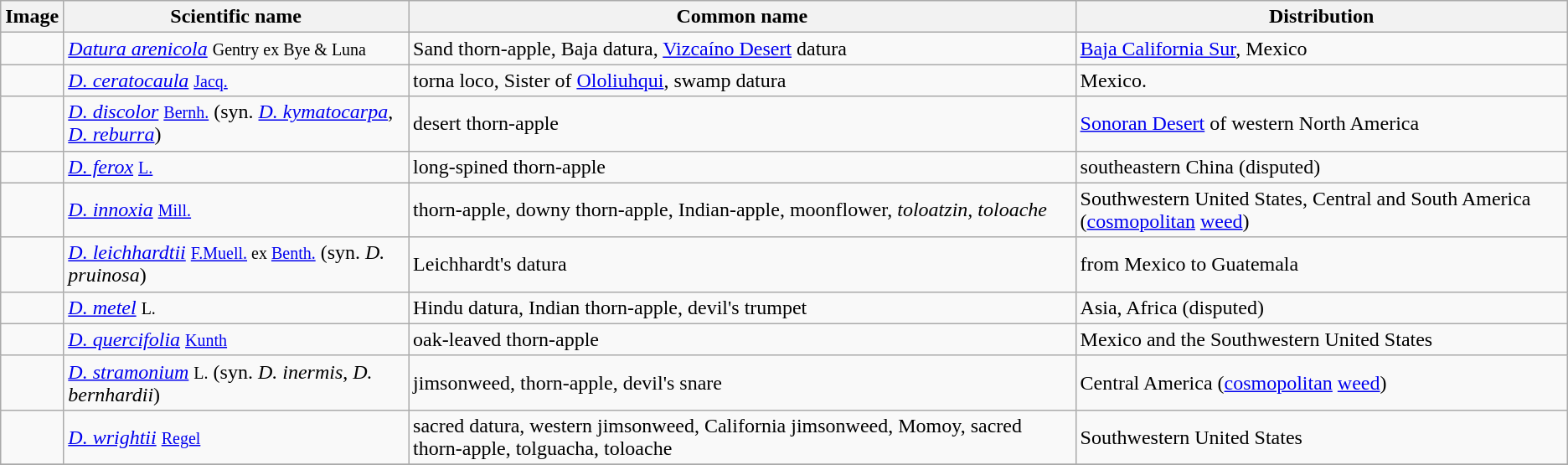<table class="wikitable">
<tr>
<th>Image</th>
<th>Scientific name</th>
<th>Common name</th>
<th>Distribution</th>
</tr>
<tr>
<td></td>
<td><em><a href='#'>Datura arenicola</a></em> <small>Gentry ex Bye & Luna</small></td>
<td>Sand thorn-apple, Baja datura, <a href='#'>Vizcaíno Desert</a> datura</td>
<td><a href='#'>Baja California Sur</a>, Mexico</td>
</tr>
<tr>
<td></td>
<td><em><a href='#'>D. ceratocaula</a></em> <small><a href='#'>Jacq.</a></small></td>
<td>torna loco, Sister of <a href='#'>Ololiuhqui</a>, swamp datura</td>
<td>Mexico.</td>
</tr>
<tr>
<td></td>
<td><em><a href='#'>D. discolor</a></em> <small><a href='#'>Bernh.</a></small> (syn. <em><a href='#'>D. kymatocarpa</a></em>, <em><a href='#'>D. reburra</a></em>)</td>
<td>desert thorn-apple</td>
<td><a href='#'>Sonoran Desert</a> of western North America</td>
</tr>
<tr>
<td></td>
<td><em><a href='#'>D. ferox</a></em> <small><a href='#'>L.</a></small></td>
<td>long-spined thorn-apple</td>
<td>southeastern China (disputed)</td>
</tr>
<tr>
<td></td>
<td><em><a href='#'>D. innoxia</a></em> <small><a href='#'>Mill.</a></small></td>
<td>thorn-apple, downy thorn-apple, Indian-apple, moonflower, <em>toloatzin, toloache</em></td>
<td>Southwestern United States, Central and South America (<a href='#'>cosmopolitan</a> <a href='#'>weed</a>)</td>
</tr>
<tr>
<td></td>
<td><em><a href='#'>D. leichhardtii</a></em> <small><a href='#'>F.Muell.</a> ex <a href='#'>Benth.</a></small> (syn. <em>D. pruinosa</em>)</td>
<td>Leichhardt's datura</td>
<td>from Mexico to Guatemala</td>
</tr>
<tr>
<td></td>
<td><em><a href='#'>D. metel</a></em> <small>L.</small></td>
<td>Hindu datura, Indian thorn-apple, devil's trumpet</td>
<td>Asia, Africa (disputed)</td>
</tr>
<tr>
<td></td>
<td><em><a href='#'>D. quercifolia</a></em> <small><a href='#'>Kunth</a></small></td>
<td>oak-leaved thorn-apple</td>
<td>Mexico and the Southwestern United States</td>
</tr>
<tr>
<td></td>
<td><em><a href='#'>D. stramonium</a></em> <small>L.</small> (syn. <em>D. inermis</em>,  <em>D. bernhardii</em>)</td>
<td>jimsonweed, thorn-apple, devil's snare</td>
<td>Central America (<a href='#'>cosmopolitan</a> <a href='#'>weed</a>)</td>
</tr>
<tr>
<td></td>
<td><em><a href='#'>D. wrightii</a></em> <small><a href='#'>Regel</a></small></td>
<td>sacred datura, western jimsonweed, California jimsonweed, Momoy, sacred thorn-apple, tolguacha, toloache</td>
<td>Southwestern United States</td>
</tr>
<tr>
</tr>
</table>
